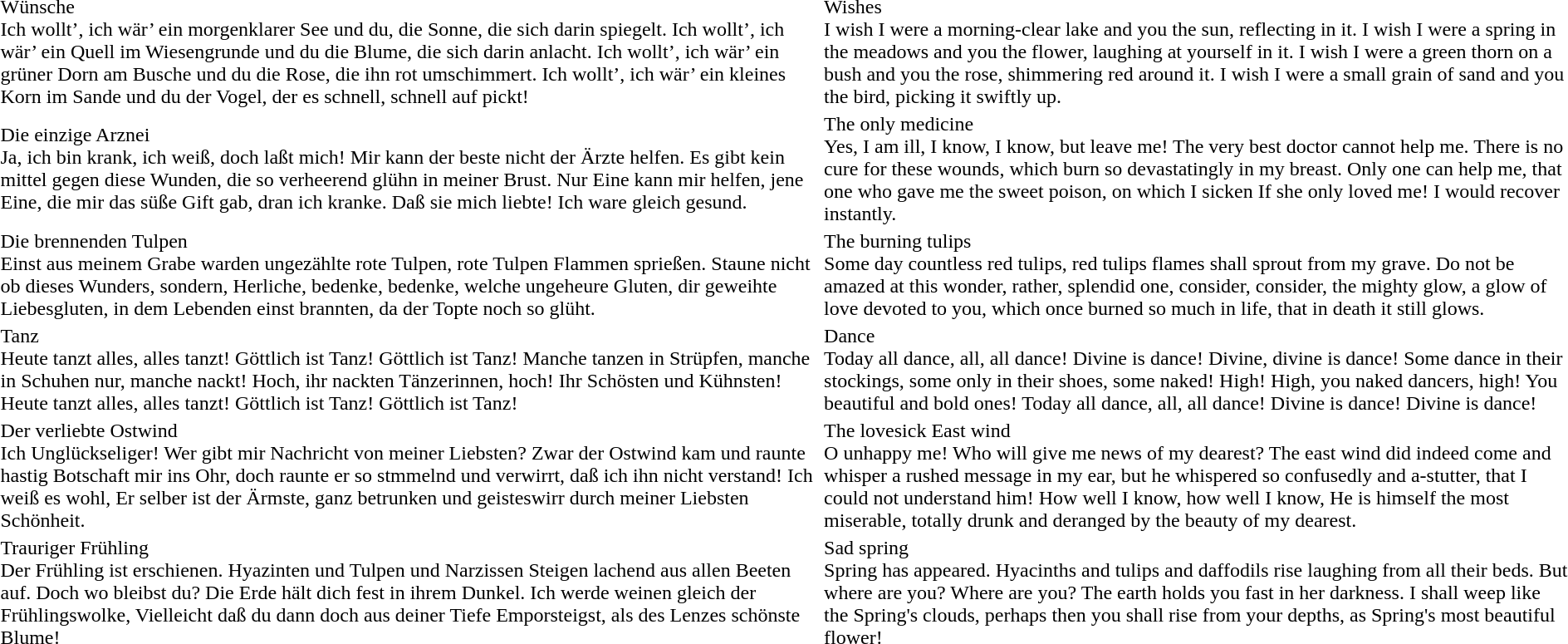<table>
<tr>
<td>Wünsche<br>Ich wollt’, ich wär’ ein morgenklarer See
und du, die Sonne, die sich darin spiegelt.
Ich wollt’, ich wär’ ein Quell im Wiesengrunde
und du die Blume, die sich darin anlacht.
Ich wollt’, ich wär’ ein grüner Dorn am Busche
und du die Rose, die ihn rot umschimmert.
Ich wollt’, ich wär’ ein kleines Korn im Sande
und du der Vogel, der es schnell, schnell auf pickt!</td>
<td>Wishes<br>I wish I were a morning-clear lake
and you the sun, reflecting in it.
I wish I were a spring in the meadows
and you the flower, laughing at yourself in it.
I wish I were a green thorn on a bush
and you the rose, shimmering red around it.
I wish I were a small grain of sand
and you the bird, picking it swiftly up.</td>
</tr>
<tr>
<td>Die einzige Arznei<br>Ja, ich bin krank, ich weiß, doch laßt mich!
Mir kann der beste nicht der Ärzte helfen.
Es gibt kein mittel gegen diese Wunden,
die so verheerend glühn in meiner Brust.
Nur Eine kann mir helfen, jene Eine,
die mir das süße Gift gab, dran ich kranke.
Daß sie mich liebte! Ich ware gleich gesund.</td>
<td>The only medicine<br>Yes, I am ill, I know, I know, but leave me!
The very best doctor cannot help me.
There is no cure for these wounds,
which burn so devastatingly in my breast.
Only one can help me, that one
who gave me the sweet poison, on which I sicken
If she only loved me! I would recover instantly.</td>
</tr>
<tr>
<td>Die brennenden Tulpen<br>Einst aus meinem Grabe
warden ungezählte rote Tulpen,
rote Tulpen Flammen sprießen.
Staune nicht ob dieses Wunders,
sondern, Herliche, bedenke, bedenke,
welche ungeheure Gluten,
dir geweihte Liebesgluten,
in dem Lebenden einst brannten,
da der Topte noch so glüht.</td>
<td>The burning tulips<br>Some day countless red tulips,
red tulips flames
shall sprout from my grave.
Do not be amazed at this wonder,
rather, splendid one, consider, consider,
the mighty glow,
a glow of love devoted to you,
which once burned so much in life,
that in death it still glows.</td>
</tr>
<tr>
<td>Tanz<br>Heute tanzt alles, alles tanzt!
Göttlich ist Tanz! Göttlich ist Tanz!
Manche tanzen in Strüpfen,
manche in Schuhen nur, manche nackt!
Hoch, ihr nackten Tänzerinnen, hoch!
Ihr Schösten und Kühnsten!
Heute tanzt alles, alles tanzt!
Göttlich ist Tanz! Göttlich ist Tanz!</td>
<td>Dance<br>Today all dance, all, all dance!
Divine is dance! Divine, divine is dance!
Some dance in their stockings,
some only in their shoes, some naked!
High! High, you naked dancers, high!
You beautiful and bold ones!
Today all dance, all, all dance!
Divine is dance! Divine is dance!</td>
</tr>
<tr>
<td>Der verliebte Ostwind<br>Ich Unglückseliger!
Wer gibt mir Nachricht von meiner Liebsten?
Zwar der Ostwind kam und raunte hastig Botschaft mir ins Ohr,
doch raunte er so stmmelnd und verwirrt,
daß ich ihn nicht verstand!
Ich weiß es wohl,
Er selber ist der Ärmste,
ganz betrunken und geisteswirr
durch meiner Liebsten Schönheit.</td>
<td>The lovesick East wind<br>O unhappy me!
Who will give me news of my dearest?
The east wind did indeed come and whisper a rushed message in my ear,
but he whispered so confusedly and a-stutter,
that I could not understand him!
How well I know, how well I know,
He is himself the most miserable,
totally drunk and deranged
by the beauty of my dearest.</td>
</tr>
<tr>
<td>Trauriger Frühling<br>Der Frühling ist erschienen.
Hyazinten und Tulpen und Narzissen
Steigen lachend aus allen Beeten auf.
Doch wo bleibst du?
Die Erde hält dich fest in ihrem Dunkel.
Ich werde weinen gleich der Frühlingswolke,
Vielleicht daß du dann doch aus deiner Tiefe
Emporsteigst, als des Lenzes schönste Blume!</td>
<td>Sad spring<br>Spring has appeared.
Hyacinths and tulips and daffodils
rise laughing from all their beds.
But where are you? Where are you?
The earth holds you fast in her darkness.
I shall weep like the Spring's clouds,
perhaps then you shall rise from your depths,
as Spring's most beautiful flower!</td>
</tr>
</table>
